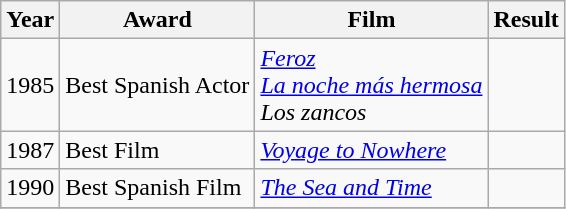<table class="wikitable sortable">
<tr>
<th>Year</th>
<th>Award</th>
<th>Film</th>
<th>Result</th>
</tr>
<tr>
<td>1985</td>
<td>Best Spanish Actor</td>
<td><em><a href='#'>Feroz</a></em> <br> <em><a href='#'>La noche más hermosa</a></em> <br> <em>Los zancos</em></td>
<td></td>
</tr>
<tr>
<td>1987</td>
<td>Best Film</td>
<td><em><a href='#'>Voyage to Nowhere</a></em></td>
<td></td>
</tr>
<tr>
<td>1990</td>
<td>Best Spanish Film</td>
<td><em><a href='#'>The Sea and Time</a></em></td>
<td></td>
</tr>
<tr>
</tr>
</table>
